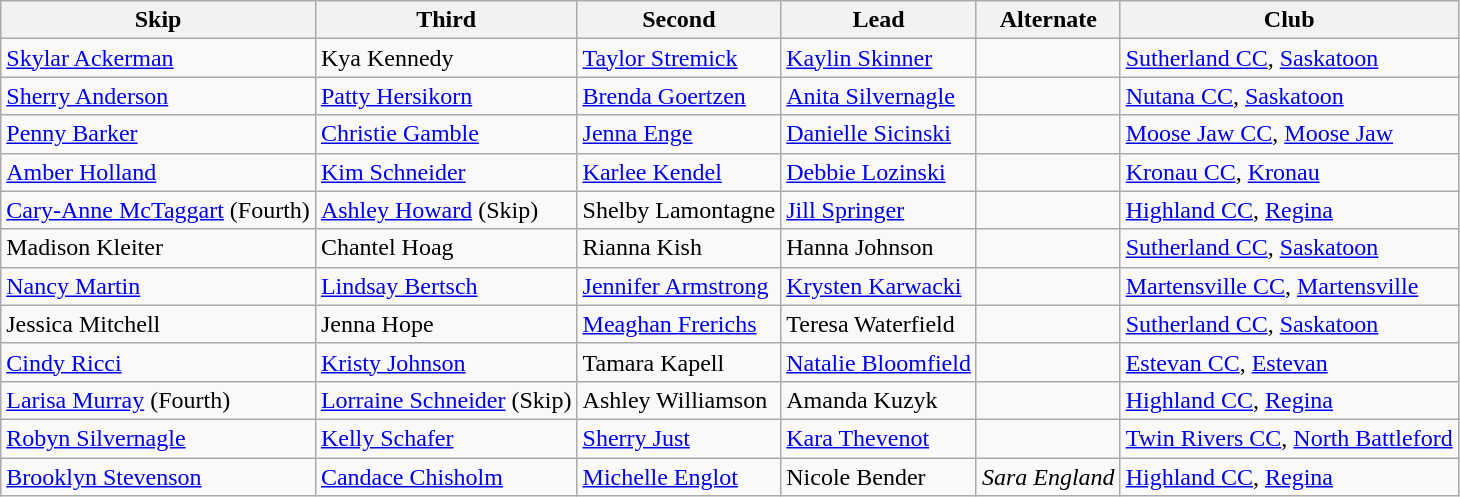<table class="wikitable">
<tr>
<th scope="col">Skip</th>
<th scope="col">Third</th>
<th scope="col">Second</th>
<th scope="col">Lead</th>
<th scope="col">Alternate</th>
<th scope="col">Club</th>
</tr>
<tr>
<td><a href='#'>Skylar Ackerman</a></td>
<td>Kya Kennedy</td>
<td><a href='#'>Taylor Stremick</a></td>
<td><a href='#'>Kaylin Skinner</a></td>
<td></td>
<td><a href='#'>Sutherland CC</a>, <a href='#'>Saskatoon</a></td>
</tr>
<tr>
<td><a href='#'>Sherry Anderson</a></td>
<td><a href='#'>Patty Hersikorn</a></td>
<td><a href='#'>Brenda Goertzen</a></td>
<td><a href='#'>Anita Silvernagle</a></td>
<td></td>
<td><a href='#'>Nutana CC</a>, <a href='#'>Saskatoon</a></td>
</tr>
<tr>
<td><a href='#'>Penny Barker</a></td>
<td><a href='#'>Christie Gamble</a></td>
<td><a href='#'>Jenna Enge</a></td>
<td><a href='#'>Danielle Sicinski</a></td>
<td></td>
<td><a href='#'>Moose Jaw CC</a>, <a href='#'>Moose Jaw</a></td>
</tr>
<tr>
<td><a href='#'>Amber Holland</a></td>
<td><a href='#'>Kim Schneider</a></td>
<td><a href='#'>Karlee Kendel</a></td>
<td><a href='#'>Debbie Lozinski</a></td>
<td></td>
<td><a href='#'>Kronau CC</a>, <a href='#'>Kronau</a></td>
</tr>
<tr>
<td><a href='#'>Cary-Anne McTaggart</a> (Fourth)</td>
<td><a href='#'>Ashley Howard</a> (Skip)</td>
<td>Shelby Lamontagne</td>
<td><a href='#'>Jill Springer</a></td>
<td></td>
<td><a href='#'>Highland CC</a>, <a href='#'>Regina</a></td>
</tr>
<tr>
<td>Madison Kleiter</td>
<td>Chantel Hoag</td>
<td>Rianna Kish</td>
<td>Hanna Johnson</td>
<td></td>
<td><a href='#'>Sutherland CC</a>, <a href='#'>Saskatoon</a></td>
</tr>
<tr>
<td><a href='#'>Nancy Martin</a></td>
<td><a href='#'>Lindsay Bertsch</a></td>
<td><a href='#'>Jennifer Armstrong</a></td>
<td><a href='#'>Krysten Karwacki</a></td>
<td></td>
<td><a href='#'>Martensville CC</a>, <a href='#'>Martensville</a></td>
</tr>
<tr>
<td>Jessica Mitchell</td>
<td>Jenna Hope</td>
<td><a href='#'>Meaghan Frerichs</a></td>
<td>Teresa Waterfield</td>
<td></td>
<td><a href='#'>Sutherland CC</a>, <a href='#'>Saskatoon</a></td>
</tr>
<tr>
<td><a href='#'>Cindy Ricci</a></td>
<td><a href='#'>Kristy Johnson</a></td>
<td>Tamara Kapell</td>
<td><a href='#'>Natalie Bloomfield</a></td>
<td></td>
<td><a href='#'>Estevan CC</a>, <a href='#'>Estevan</a></td>
</tr>
<tr>
<td><a href='#'>Larisa Murray</a> (Fourth)</td>
<td><a href='#'>Lorraine Schneider</a> (Skip)</td>
<td>Ashley Williamson</td>
<td>Amanda Kuzyk</td>
<td></td>
<td><a href='#'>Highland CC</a>, <a href='#'>Regina</a></td>
</tr>
<tr>
<td><a href='#'>Robyn Silvernagle</a></td>
<td><a href='#'>Kelly Schafer</a></td>
<td><a href='#'>Sherry Just</a></td>
<td><a href='#'>Kara Thevenot</a></td>
<td></td>
<td><a href='#'>Twin Rivers CC</a>, <a href='#'>North Battleford</a></td>
</tr>
<tr>
<td><a href='#'>Brooklyn Stevenson</a></td>
<td><a href='#'>Candace Chisholm</a></td>
<td><a href='#'>Michelle Englot</a></td>
<td>Nicole Bender</td>
<td><em>Sara England</em></td>
<td><a href='#'>Highland CC</a>, <a href='#'>Regina</a></td>
</tr>
</table>
